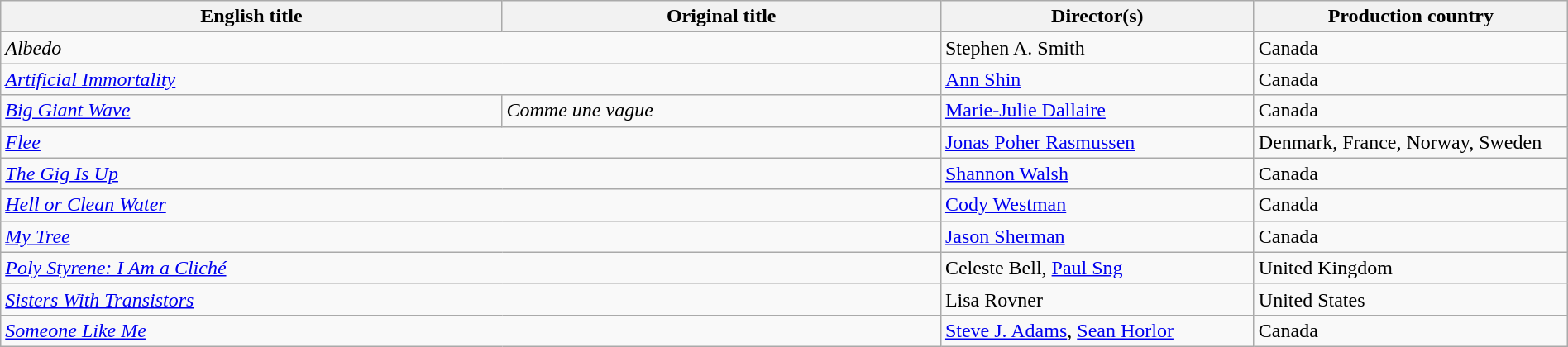<table class="wikitable" width=100%>
<tr>
<th scope="col" width="32%">English title</th>
<th scope="col" width="28%">Original title</th>
<th scope="col" width="20%">Director(s)</th>
<th scope="col" width="20%">Production country</th>
</tr>
<tr>
<td colspan=2><em>Albedo</em></td>
<td>Stephen A. Smith</td>
<td>Canada</td>
</tr>
<tr>
<td colspan=2><em><a href='#'>Artificial Immortality</a></em></td>
<td><a href='#'>Ann Shin</a></td>
<td>Canada</td>
</tr>
<tr>
<td><em><a href='#'>Big Giant Wave</a></em></td>
<td><em>Comme une vague</em></td>
<td><a href='#'>Marie-Julie Dallaire</a></td>
<td>Canada</td>
</tr>
<tr>
<td colspan=2><em><a href='#'>Flee</a></em></td>
<td><a href='#'>Jonas Poher Rasmussen</a></td>
<td>Denmark, France, Norway, Sweden</td>
</tr>
<tr>
<td colspan=2><em><a href='#'>The Gig Is Up</a></em></td>
<td><a href='#'>Shannon Walsh</a></td>
<td>Canada</td>
</tr>
<tr>
<td colspan=2><em><a href='#'>Hell or Clean Water</a></em></td>
<td><a href='#'>Cody Westman</a></td>
<td>Canada</td>
</tr>
<tr>
<td colspan=2><em><a href='#'>My Tree</a></em></td>
<td><a href='#'>Jason Sherman</a></td>
<td>Canada</td>
</tr>
<tr>
<td colspan=2><em><a href='#'>Poly Styrene: I Am a Cliché</a></em></td>
<td>Celeste Bell, <a href='#'>Paul Sng</a></td>
<td>United Kingdom</td>
</tr>
<tr>
<td colspan=2><em><a href='#'>Sisters With Transistors</a></em></td>
<td>Lisa Rovner</td>
<td>United States</td>
</tr>
<tr>
<td colspan=2><em><a href='#'>Someone Like Me</a></em></td>
<td><a href='#'>Steve J. Adams</a>, <a href='#'>Sean Horlor</a></td>
<td>Canada</td>
</tr>
</table>
